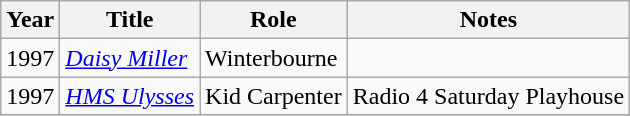<table class="wikitable sortable">
<tr>
<th>Year</th>
<th>Title</th>
<th>Role</th>
<th class="unsortable">Notes</th>
</tr>
<tr>
<td>1997</td>
<td><em><a href='#'>Daisy Miller</a></em></td>
<td>Winterbourne</td>
<td></td>
</tr>
<tr>
<td>1997</td>
<td><em><a href='#'>HMS Ulysses</a></em></td>
<td>Kid Carpenter</td>
<td>Radio 4 Saturday Playhouse</td>
</tr>
<tr>
</tr>
</table>
